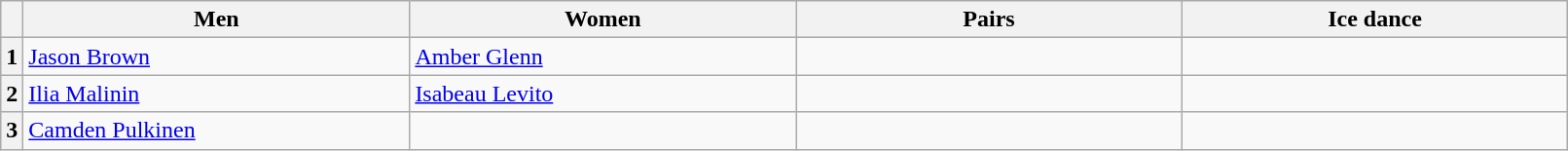<table class="wikitable unsortable" style="text-align:left; width:85%">
<tr>
<th scope="col"></th>
<th scope="col" style="width:25%">Men</th>
<th scope="col" style="width:25%">Women</th>
<th scope="col" style="width:25%">Pairs</th>
<th scope="col" style="width:25%">Ice dance</th>
</tr>
<tr>
<th scope="row">1</th>
<td><a href='#'>Jason Brown</a></td>
<td><a href='#'>Amber Glenn</a></td>
<td></td>
<td></td>
</tr>
<tr>
<th scope="row">2</th>
<td><a href='#'>Ilia Malinin</a></td>
<td><a href='#'>Isabeau Levito</a></td>
<td></td>
<td></td>
</tr>
<tr>
<th scope="row">3</th>
<td><a href='#'>Camden Pulkinen</a></td>
<td></td>
<td></td>
<td></td>
</tr>
</table>
